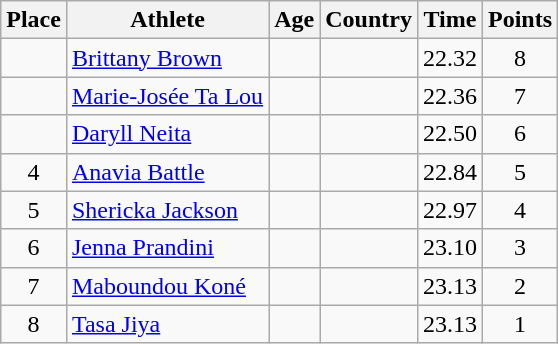<table class="wikitable mw-datatable sortable">
<tr>
<th>Place</th>
<th>Athlete</th>
<th>Age</th>
<th>Country</th>
<th>Time</th>
<th>Points</th>
</tr>
<tr>
<td align=center></td>
<td><a href='#'>Brittany Brown</a></td>
<td></td>
<td></td>
<td>22.32</td>
<td align=center>8</td>
</tr>
<tr>
<td align=center></td>
<td><a href='#'>Marie-Josée Ta Lou</a></td>
<td></td>
<td></td>
<td>22.36</td>
<td align=center>7</td>
</tr>
<tr>
<td align=center></td>
<td><a href='#'>Daryll Neita</a></td>
<td></td>
<td></td>
<td>22.50</td>
<td align=center>6</td>
</tr>
<tr>
<td align=center>4</td>
<td><a href='#'>Anavia Battle</a></td>
<td></td>
<td></td>
<td>22.84</td>
<td align=center>5</td>
</tr>
<tr>
<td align=center>5</td>
<td><a href='#'>Shericka Jackson</a></td>
<td></td>
<td></td>
<td>22.97</td>
<td align=center>4</td>
</tr>
<tr>
<td align=center>6</td>
<td><a href='#'>Jenna Prandini</a></td>
<td></td>
<td></td>
<td>23.10</td>
<td align=center>3</td>
</tr>
<tr>
<td align=center>7</td>
<td><a href='#'>Maboundou Koné</a></td>
<td></td>
<td></td>
<td>23.13</td>
<td align=center>2</td>
</tr>
<tr>
<td align=center>8</td>
<td><a href='#'>Tasa Jiya</a></td>
<td></td>
<td></td>
<td>23.13</td>
<td align=center>1</td>
</tr>
</table>
